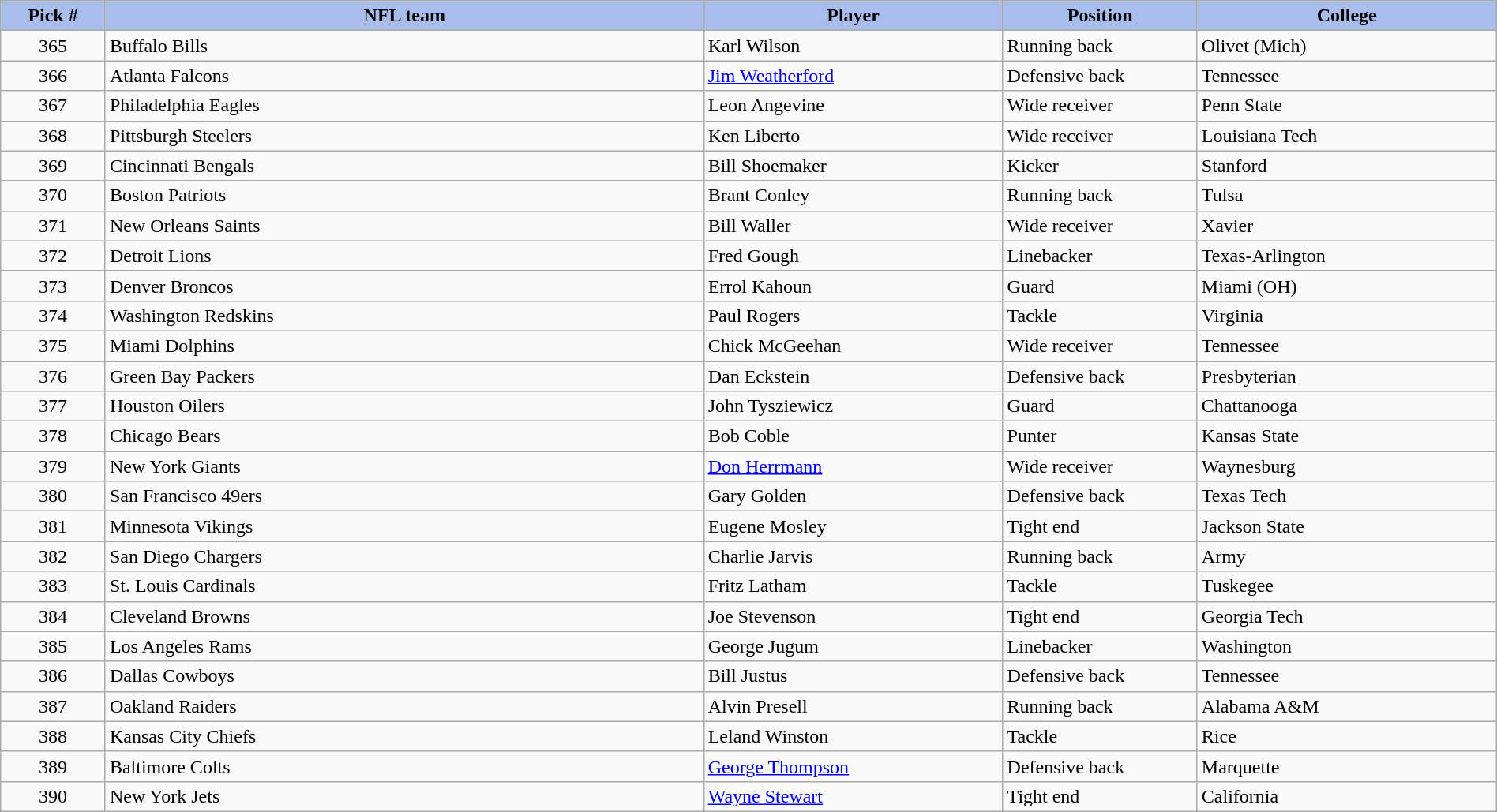<table class="wikitable sortable sortable" style="width: 100%">
<tr>
<th style="background:#A8BDEC;" width=7%>Pick #</th>
<th width=40% style="background:#A8BDEC;">NFL team</th>
<th width=20% style="background:#A8BDEC;">Player</th>
<th width=13% style="background:#A8BDEC;">Position</th>
<th style="background:#A8BDEC;">College</th>
</tr>
<tr>
<td align=center>365</td>
<td>Buffalo Bills</td>
<td>Karl Wilson</td>
<td>Running back</td>
<td>Olivet (Mich)</td>
</tr>
<tr>
<td align=center>366</td>
<td>Atlanta Falcons</td>
<td><a href='#'>Jim Weatherford</a></td>
<td>Defensive back</td>
<td>Tennessee</td>
</tr>
<tr>
<td align=center>367</td>
<td>Philadelphia Eagles</td>
<td>Leon Angevine</td>
<td>Wide receiver</td>
<td>Penn State</td>
</tr>
<tr>
<td align=center>368</td>
<td>Pittsburgh Steelers</td>
<td>Ken Liberto</td>
<td>Wide receiver</td>
<td>Louisiana Tech</td>
</tr>
<tr>
<td align=center>369</td>
<td>Cincinnati Bengals</td>
<td>Bill Shoemaker</td>
<td>Kicker</td>
<td>Stanford</td>
</tr>
<tr>
<td align=center>370</td>
<td>Boston Patriots</td>
<td>Brant Conley</td>
<td>Running back</td>
<td>Tulsa</td>
</tr>
<tr>
<td align=center>371</td>
<td>New Orleans Saints</td>
<td>Bill Waller</td>
<td>Wide receiver</td>
<td>Xavier</td>
</tr>
<tr>
<td align=center>372</td>
<td>Detroit Lions</td>
<td>Fred Gough</td>
<td>Linebacker</td>
<td>Texas-Arlington</td>
</tr>
<tr>
<td align=center>373</td>
<td>Denver Broncos</td>
<td>Errol Kahoun</td>
<td>Guard</td>
<td>Miami (OH)</td>
</tr>
<tr>
<td align=center>374</td>
<td>Washington Redskins</td>
<td>Paul Rogers</td>
<td>Tackle</td>
<td>Virginia</td>
</tr>
<tr>
<td align=center>375</td>
<td>Miami Dolphins</td>
<td>Chick McGeehan</td>
<td>Wide receiver</td>
<td>Tennessee</td>
</tr>
<tr>
<td align=center>376</td>
<td>Green Bay Packers</td>
<td>Dan Eckstein</td>
<td>Defensive back</td>
<td>Presbyterian</td>
</tr>
<tr>
<td align=center>377</td>
<td>Houston Oilers</td>
<td>John Tysziewicz</td>
<td>Guard</td>
<td>Chattanooga</td>
</tr>
<tr>
<td align=center>378</td>
<td>Chicago Bears</td>
<td>Bob Coble</td>
<td>Punter</td>
<td>Kansas State</td>
</tr>
<tr>
<td align=center>379</td>
<td>New York Giants</td>
<td><a href='#'>Don Herrmann</a></td>
<td>Wide receiver</td>
<td>Waynesburg</td>
</tr>
<tr>
<td align=center>380</td>
<td>San Francisco 49ers</td>
<td>Gary Golden</td>
<td>Defensive back</td>
<td>Texas Tech</td>
</tr>
<tr>
<td align=center>381</td>
<td>Minnesota Vikings</td>
<td>Eugene Mosley</td>
<td>Tight end</td>
<td>Jackson State</td>
</tr>
<tr>
<td align=center>382</td>
<td>San Diego Chargers</td>
<td>Charlie Jarvis</td>
<td>Running back</td>
<td>Army</td>
</tr>
<tr>
<td align=center>383</td>
<td>St. Louis Cardinals</td>
<td>Fritz Latham</td>
<td>Tackle</td>
<td>Tuskegee</td>
</tr>
<tr>
<td align=center>384</td>
<td>Cleveland Browns</td>
<td>Joe Stevenson</td>
<td>Tight end</td>
<td>Georgia Tech</td>
</tr>
<tr>
<td align=center>385</td>
<td>Los Angeles Rams</td>
<td>George Jugum</td>
<td>Linebacker</td>
<td>Washington</td>
</tr>
<tr>
<td align=center>386</td>
<td>Dallas Cowboys</td>
<td>Bill Justus</td>
<td>Defensive back</td>
<td>Tennessee</td>
</tr>
<tr>
<td align=center>387</td>
<td>Oakland Raiders</td>
<td>Alvin Presell</td>
<td>Running back</td>
<td>Alabama A&M</td>
</tr>
<tr>
<td align=center>388</td>
<td>Kansas City Chiefs</td>
<td>Leland Winston</td>
<td>Tackle</td>
<td>Rice</td>
</tr>
<tr>
<td align=center>389</td>
<td>Baltimore Colts</td>
<td><a href='#'>George Thompson</a></td>
<td>Defensive back</td>
<td>Marquette</td>
</tr>
<tr>
<td align=center>390</td>
<td>New York Jets</td>
<td><a href='#'>Wayne Stewart</a></td>
<td>Tight end</td>
<td>California</td>
</tr>
</table>
